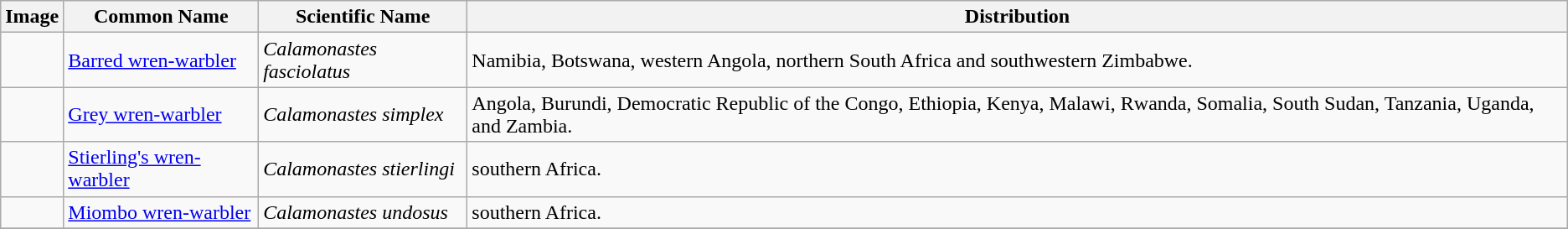<table class="wikitable">
<tr>
<th>Image</th>
<th>Common Name</th>
<th>Scientific Name</th>
<th>Distribution</th>
</tr>
<tr>
<td></td>
<td><a href='#'>Barred wren-warbler</a></td>
<td><em>Calamonastes fasciolatus</em></td>
<td>Namibia, Botswana, western Angola, northern South Africa and southwestern Zimbabwe.</td>
</tr>
<tr>
<td></td>
<td><a href='#'>Grey wren-warbler</a></td>
<td><em>Calamonastes simplex</em></td>
<td>Angola, Burundi, Democratic Republic of the Congo, Ethiopia, Kenya, Malawi, Rwanda, Somalia, South Sudan, Tanzania, Uganda, and Zambia.</td>
</tr>
<tr>
<td></td>
<td><a href='#'>Stierling's wren-warbler</a></td>
<td><em>Calamonastes stierlingi</em></td>
<td>southern Africa.</td>
</tr>
<tr>
<td></td>
<td><a href='#'>Miombo wren-warbler</a></td>
<td><em>Calamonastes undosus</em></td>
<td>southern Africa.</td>
</tr>
<tr>
</tr>
</table>
